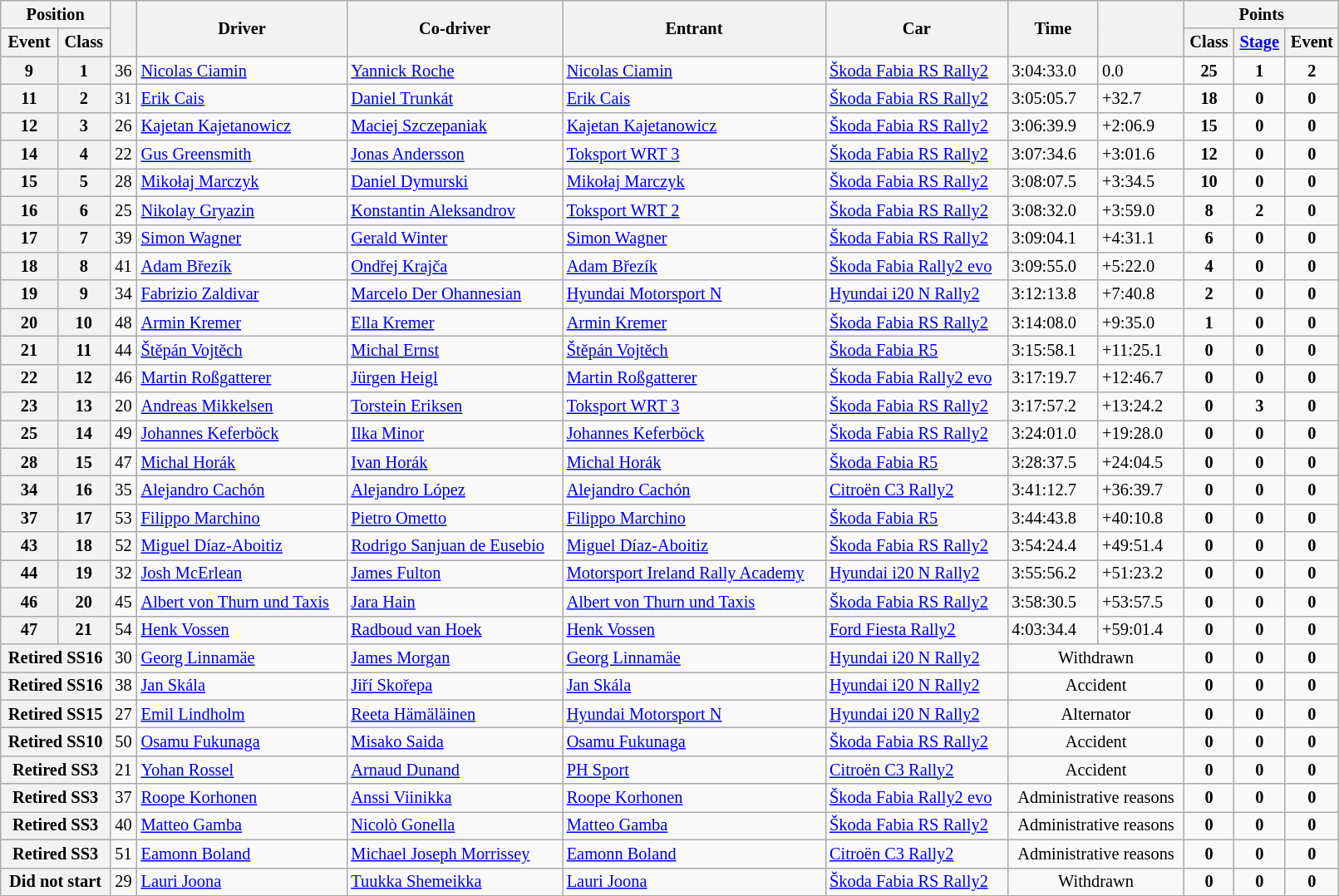<table class="wikitable" width=85% style="font-size: 85%;">
<tr>
<th colspan="2">Position</th>
<th rowspan="2"></th>
<th rowspan="2">Driver</th>
<th rowspan="2">Co-driver</th>
<th rowspan="2">Entrant</th>
<th rowspan="2">Car</th>
<th rowspan="2">Time</th>
<th rowspan="2"></th>
<th colspan="3">Points</th>
</tr>
<tr>
<th>Event</th>
<th>Class</th>
<th>Class</th>
<th><a href='#'>Stage</a></th>
<th>Event</th>
</tr>
<tr>
<th>9</th>
<th>1</th>
<td align="center">36</td>
<td><a href='#'>Nicolas Ciamin</a></td>
<td><a href='#'>Yannick Roche</a></td>
<td><a href='#'>Nicolas Ciamin</a></td>
<td><a href='#'>Škoda Fabia RS Rally2</a></td>
<td>3:04:33.0</td>
<td>0.0</td>
<td align="center"><strong>25</strong></td>
<td align="center"><strong>1</strong></td>
<td align="center"><strong>2</strong></td>
</tr>
<tr>
<th>11</th>
<th>2</th>
<td align="center">31</td>
<td><a href='#'>Erik Cais</a></td>
<td><a href='#'>Daniel Trunkát</a></td>
<td><a href='#'>Erik Cais</a></td>
<td><a href='#'>Škoda Fabia RS Rally2</a></td>
<td>3:05:05.7</td>
<td>+32.7</td>
<td align="center"><strong>18</strong></td>
<td align="center"><strong>0</strong></td>
<td align="center"><strong>0</strong></td>
</tr>
<tr>
<th>12</th>
<th>3</th>
<td align="center">26</td>
<td><a href='#'>Kajetan Kajetanowicz</a></td>
<td><a href='#'>Maciej Szczepaniak</a></td>
<td><a href='#'>Kajetan Kajetanowicz</a></td>
<td><a href='#'>Škoda Fabia RS Rally2</a></td>
<td>3:06:39.9</td>
<td>+2:06.9</td>
<td align="center"><strong>15</strong></td>
<td align="center"><strong>0</strong></td>
<td align="center"><strong>0</strong></td>
</tr>
<tr>
<th>14</th>
<th>4</th>
<td align="center">22</td>
<td><a href='#'>Gus Greensmith</a></td>
<td><a href='#'>Jonas Andersson</a></td>
<td><a href='#'>Toksport WRT 3</a></td>
<td><a href='#'>Škoda Fabia RS Rally2</a></td>
<td>3:07:34.6</td>
<td>+3:01.6</td>
<td align="center"><strong>12</strong></td>
<td align="center"><strong>0</strong></td>
<td align="center"><strong>0</strong></td>
</tr>
<tr>
<th>15</th>
<th>5</th>
<td align="center">28</td>
<td><a href='#'>Mikołaj Marczyk</a></td>
<td><a href='#'>Daniel Dymurski</a></td>
<td><a href='#'>Mikołaj Marczyk</a></td>
<td><a href='#'>Škoda Fabia RS Rally2</a></td>
<td>3:08:07.5</td>
<td>+3:34.5</td>
<td align="center"><strong>10</strong></td>
<td align="center"><strong>0</strong></td>
<td align="center"><strong>0</strong></td>
</tr>
<tr>
<th>16</th>
<th>6</th>
<td align="center">25</td>
<td><a href='#'>Nikolay Gryazin</a></td>
<td><a href='#'>Konstantin Aleksandrov</a></td>
<td><a href='#'>Toksport WRT 2</a></td>
<td><a href='#'>Škoda Fabia RS Rally2</a></td>
<td>3:08:32.0</td>
<td>+3:59.0</td>
<td align="center"><strong>8</strong></td>
<td align="center"><strong>2</strong></td>
<td align="center"><strong>0</strong></td>
</tr>
<tr>
<th>17</th>
<th>7</th>
<td align="center">39</td>
<td><a href='#'>Simon Wagner</a></td>
<td><a href='#'>Gerald Winter</a></td>
<td><a href='#'>Simon Wagner</a></td>
<td><a href='#'>Škoda Fabia RS Rally2</a></td>
<td>3:09:04.1</td>
<td>+4:31.1</td>
<td align="center"><strong>6</strong></td>
<td align="center"><strong>0</strong></td>
<td align="center"><strong>0</strong></td>
</tr>
<tr>
<th>18</th>
<th>8</th>
<td align="center">41</td>
<td><a href='#'>Adam Březík</a></td>
<td><a href='#'>Ondřej Krajča</a></td>
<td><a href='#'>Adam Březík</a></td>
<td><a href='#'>Škoda Fabia Rally2 evo</a></td>
<td>3:09:55.0</td>
<td>+5:22.0</td>
<td align="center"><strong>4</strong></td>
<td align="center"><strong>0</strong></td>
<td align="center"><strong>0</strong></td>
</tr>
<tr>
<th>19</th>
<th>9</th>
<td align="center">34</td>
<td><a href='#'>Fabrizio Zaldivar</a></td>
<td><a href='#'>Marcelo Der Ohannesian</a></td>
<td><a href='#'>Hyundai Motorsport N</a></td>
<td><a href='#'>Hyundai i20 N Rally2</a></td>
<td>3:12:13.8</td>
<td>+7:40.8</td>
<td align="center"><strong>2</strong></td>
<td align="center"><strong>0</strong></td>
<td align="center"><strong>0</strong></td>
</tr>
<tr>
<th>20</th>
<th>10</th>
<td align="center">48</td>
<td><a href='#'>Armin Kremer</a></td>
<td><a href='#'>Ella Kremer</a></td>
<td><a href='#'>Armin Kremer</a></td>
<td><a href='#'>Škoda Fabia RS Rally2</a></td>
<td>3:14:08.0</td>
<td>+9:35.0</td>
<td align="center"><strong>1</strong></td>
<td align="center"><strong>0</strong></td>
<td align="center"><strong>0</strong></td>
</tr>
<tr>
<th>21</th>
<th>11</th>
<td align="center">44</td>
<td><a href='#'>Štěpán Vojtěch</a></td>
<td><a href='#'>Michal Ernst</a></td>
<td><a href='#'>Štěpán Vojtěch</a></td>
<td><a href='#'>Škoda Fabia R5</a></td>
<td>3:15:58.1</td>
<td>+11:25.1</td>
<td align="center"><strong>0</strong></td>
<td align="center"><strong>0</strong></td>
<td align="center"><strong>0</strong></td>
</tr>
<tr>
<th>22</th>
<th>12</th>
<td align="center">46</td>
<td><a href='#'>Martin Roßgatterer</a></td>
<td><a href='#'>Jürgen Heigl</a></td>
<td><a href='#'>Martin Roßgatterer</a></td>
<td><a href='#'>Škoda Fabia Rally2 evo</a></td>
<td>3:17:19.7</td>
<td>+12:46.7</td>
<td align="center"><strong>0</strong></td>
<td align="center"><strong>0</strong></td>
<td align="center"><strong>0</strong></td>
</tr>
<tr>
<th>23</th>
<th>13</th>
<td align="center">20</td>
<td><a href='#'>Andreas Mikkelsen</a></td>
<td><a href='#'>Torstein Eriksen</a></td>
<td><a href='#'>Toksport WRT 3</a></td>
<td><a href='#'>Škoda Fabia RS Rally2</a></td>
<td>3:17:57.2</td>
<td>+13:24.2</td>
<td align="center"><strong>0</strong></td>
<td align="center"><strong>3</strong></td>
<td align="center"><strong>0</strong></td>
</tr>
<tr>
<th>25</th>
<th>14</th>
<td align="center">49</td>
<td><a href='#'>Johannes Keferböck</a></td>
<td><a href='#'>Ilka Minor</a></td>
<td><a href='#'>Johannes Keferböck</a></td>
<td><a href='#'>Škoda Fabia RS Rally2</a></td>
<td>3:24:01.0</td>
<td>+19:28.0</td>
<td align="center"><strong>0</strong></td>
<td align="center"><strong>0</strong></td>
<td align="center"><strong>0</strong></td>
</tr>
<tr>
<th>28</th>
<th>15</th>
<td align="center">47</td>
<td><a href='#'>Michal Horák</a></td>
<td><a href='#'>Ivan Horák</a></td>
<td><a href='#'>Michal Horák</a></td>
<td><a href='#'>Škoda Fabia R5</a></td>
<td>3:28:37.5</td>
<td>+24:04.5</td>
<td align="center"><strong>0</strong></td>
<td align="center"><strong>0</strong></td>
<td align="center"><strong>0</strong></td>
</tr>
<tr>
<th>34</th>
<th>16</th>
<td align="center">35</td>
<td><a href='#'>Alejandro Cachón</a></td>
<td><a href='#'>Alejandro López</a></td>
<td><a href='#'>Alejandro Cachón</a></td>
<td><a href='#'>Citroën C3 Rally2</a></td>
<td>3:41:12.7</td>
<td>+36:39.7</td>
<td align="center"><strong>0</strong></td>
<td align="center"><strong>0</strong></td>
<td align="center"><strong>0</strong></td>
</tr>
<tr>
<th>37</th>
<th>17</th>
<td align="center">53</td>
<td><a href='#'>Filippo Marchino</a></td>
<td><a href='#'>Pietro Ometto</a></td>
<td><a href='#'>Filippo Marchino</a></td>
<td><a href='#'>Škoda Fabia R5</a></td>
<td>3:44:43.8</td>
<td>+40:10.8</td>
<td align="center"><strong>0</strong></td>
<td align="center"><strong>0</strong></td>
<td align="center"><strong>0</strong></td>
</tr>
<tr>
<th>43</th>
<th>18</th>
<td align="center">52</td>
<td><a href='#'>Miguel Díaz-Aboitiz</a></td>
<td><a href='#'>Rodrigo Sanjuan de Eusebio</a></td>
<td><a href='#'>Miguel Díaz-Aboitiz</a></td>
<td><a href='#'>Škoda Fabia RS Rally2</a></td>
<td>3:54:24.4</td>
<td>+49:51.4</td>
<td align="center"><strong>0</strong></td>
<td align="center"><strong>0</strong></td>
<td align="center"><strong>0</strong></td>
</tr>
<tr>
<th>44</th>
<th>19</th>
<td align="center">32</td>
<td><a href='#'>Josh McErlean</a></td>
<td><a href='#'>James Fulton</a></td>
<td><a href='#'>Motorsport Ireland Rally Academy</a></td>
<td><a href='#'>Hyundai i20 N Rally2</a></td>
<td>3:55:56.2</td>
<td>+51:23.2</td>
<td align="center"><strong>0</strong></td>
<td align="center"><strong>0</strong></td>
<td align="center"><strong>0</strong></td>
</tr>
<tr>
<th>46</th>
<th>20</th>
<td align="center">45</td>
<td><a href='#'>Albert von Thurn und Taxis</a></td>
<td><a href='#'>Jara Hain</a></td>
<td><a href='#'>Albert von Thurn und Taxis</a></td>
<td><a href='#'>Škoda Fabia RS Rally2</a></td>
<td>3:58:30.5</td>
<td>+53:57.5</td>
<td align="center"><strong>0</strong></td>
<td align="center"><strong>0</strong></td>
<td align="center"><strong>0</strong></td>
</tr>
<tr>
<th>47</th>
<th>21</th>
<td align="center">54</td>
<td><a href='#'>Henk Vossen</a></td>
<td><a href='#'>Radboud van Hoek</a></td>
<td><a href='#'>Henk Vossen</a></td>
<td><a href='#'>Ford Fiesta Rally2</a></td>
<td>4:03:34.4</td>
<td>+59:01.4</td>
<td align="center"><strong>0</strong></td>
<td align="center"><strong>0</strong></td>
<td align="center"><strong>0</strong></td>
</tr>
<tr>
<th colspan="2">Retired SS16</th>
<td align="center">30</td>
<td><a href='#'>Georg Linnamäe</a></td>
<td><a href='#'>James Morgan</a></td>
<td><a href='#'>Georg Linnamäe</a></td>
<td><a href='#'>Hyundai i20 N Rally2</a></td>
<td align="center"  colspan="2">Withdrawn</td>
<td align="center"><strong>0</strong></td>
<td align="center"><strong>0</strong></td>
<td align="center"><strong>0</strong></td>
</tr>
<tr>
<th colspan="2">Retired SS16</th>
<td align="center">38</td>
<td><a href='#'>Jan Skála</a></td>
<td><a href='#'>Jiří Skořepa</a></td>
<td><a href='#'>Jan Skála</a></td>
<td><a href='#'>Hyundai i20 N Rally2</a></td>
<td align="center"  colspan="2">Accident</td>
<td align="center"><strong>0</strong></td>
<td align="center"><strong>0</strong></td>
<td align="center"><strong>0</strong></td>
</tr>
<tr>
<th colspan="2">Retired SS15</th>
<td align="center">27</td>
<td><a href='#'>Emil Lindholm</a></td>
<td><a href='#'>Reeta Hämäläinen</a></td>
<td><a href='#'>Hyundai Motorsport N</a></td>
<td><a href='#'>Hyundai i20 N Rally2</a></td>
<td align="center"  colspan="2">Alternator</td>
<td align="center"><strong>0</strong></td>
<td align="center"><strong>0</strong></td>
<td align="center"><strong>0</strong></td>
</tr>
<tr>
<th colspan="2">Retired SS10</th>
<td align="center">50</td>
<td><a href='#'>Osamu Fukunaga</a></td>
<td><a href='#'>Misako Saida</a></td>
<td><a href='#'>Osamu Fukunaga</a></td>
<td><a href='#'>Škoda Fabia RS Rally2</a></td>
<td align="center" colspan="2">Accident</td>
<td align="center"><strong>0</strong></td>
<td align="center"><strong>0</strong></td>
<td align="center"><strong>0</strong></td>
</tr>
<tr>
<th colspan="2">Retired SS3</th>
<td align="center">21</td>
<td><a href='#'>Yohan Rossel</a></td>
<td><a href='#'>Arnaud Dunand</a></td>
<td><a href='#'>PH Sport</a></td>
<td><a href='#'>Citroën C3 Rally2</a></td>
<td align="center" colspan="2">Accident</td>
<td align="center"><strong>0</strong></td>
<td align="center"><strong>0</strong></td>
<td align="center"><strong>0</strong></td>
</tr>
<tr>
<th colspan="2">Retired SS3</th>
<td align="center">37</td>
<td><a href='#'>Roope Korhonen</a></td>
<td><a href='#'>Anssi Viinikka</a></td>
<td><a href='#'>Roope Korhonen</a></td>
<td><a href='#'>Škoda Fabia Rally2 evo</a></td>
<td align="center" colspan="2">Administrative reasons</td>
<td align="center"><strong>0</strong></td>
<td align="center"><strong>0</strong></td>
<td align="center"><strong>0</strong></td>
</tr>
<tr>
<th colspan="2">Retired SS3</th>
<td align="center">40</td>
<td><a href='#'>Matteo Gamba</a></td>
<td><a href='#'>Nicolò Gonella</a></td>
<td><a href='#'>Matteo Gamba</a></td>
<td><a href='#'>Škoda Fabia RS Rally2</a></td>
<td align="center" colspan="2">Administrative reasons</td>
<td align="center"><strong>0</strong></td>
<td align="center"><strong>0</strong></td>
<td align="center"><strong>0</strong></td>
</tr>
<tr>
<th colspan="2">Retired SS3</th>
<td align="center">51</td>
<td><a href='#'>Eamonn Boland</a></td>
<td><a href='#'>Michael Joseph Morrissey</a></td>
<td><a href='#'>Eamonn Boland</a></td>
<td><a href='#'>Citroën C3 Rally2</a></td>
<td align="center" colspan="2">Administrative reasons</td>
<td align="center"><strong>0</strong></td>
<td align="center"><strong>0</strong></td>
<td align="center"><strong>0</strong></td>
</tr>
<tr>
<th colspan="2">Did not start</th>
<td align="center">29</td>
<td><a href='#'>Lauri Joona</a></td>
<td><a href='#'>Tuukka Shemeikka</a></td>
<td><a href='#'>Lauri Joona</a></td>
<td><a href='#'>Škoda Fabia RS Rally2</a></td>
<td align="center" colspan="2">Withdrawn</td>
<td align="center"><strong>0</strong></td>
<td align="center"><strong>0</strong></td>
<td align="center"><strong>0</strong></td>
</tr>
<tr>
</tr>
</table>
